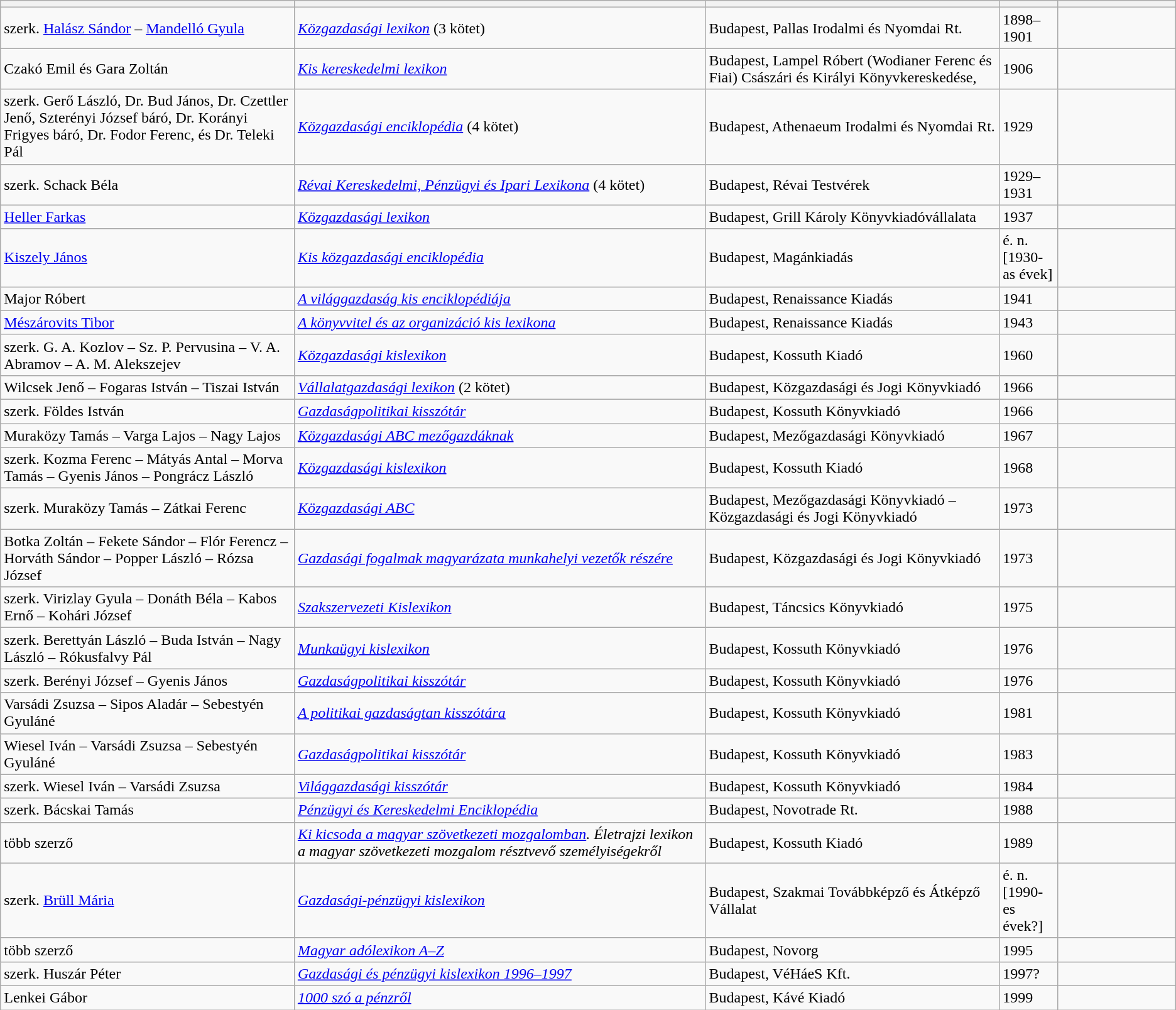<table class="wikitable sortable">
<tr>
<th bgcolor="#DAA520" width="25%"></th>
<th bgcolor="#DAA520" width="35%"></th>
<th bgcolor="#DAA520" width="25%"></th>
<th bgcolor="#DAA520" width="5%"></th>
<th bgcolor="#DAA520" width="10%"></th>
</tr>
<tr>
<td>szerk. <a href='#'>Halász Sándor</a> – <a href='#'>Mandelló Gyula</a></td>
<td><em><a href='#'>Közgazdasági lexikon</a></em> (3 kötet)</td>
<td>Budapest, Pallas Irodalmi és Nyomdai Rt.</td>
<td>1898–1901</td>
<td></td>
</tr>
<tr>
<td>Czakó Emil és Gara Zoltán</td>
<td><em><a href='#'>Kis kereskedelmi lexikon</a></em></td>
<td>Budapest, Lampel Róbert (Wodianer Ferenc és Fiai) Császári és Királyi Könyvkereskedése,</td>
<td>1906</td>
<td></td>
</tr>
<tr>
<td>szerk. Gerő László, Dr. Bud János, Dr. Czettler Jenő, Szterényi József báró, Dr. Korányi Frigyes báró, Dr. Fodor Ferenc, és Dr. Teleki Pál</td>
<td><em><a href='#'>Közgazdasági enciklopédia</a></em> (4 kötet)</td>
<td>Budapest, Athenaeum Irodalmi és Nyomdai Rt.</td>
<td>1929</td>
<td></td>
</tr>
<tr>
<td>szerk. Schack Béla</td>
<td><em><a href='#'>Révai Kereskedelmi, Pénzügyi és Ipari Lexikona</a></em> (4 kötet)</td>
<td>Budapest, Révai Testvérek</td>
<td>1929–1931</td>
<td></td>
</tr>
<tr>
<td><a href='#'>Heller Farkas</a></td>
<td><em><a href='#'>Közgazdasági lexikon</a></em></td>
<td>Budapest, Grill Károly Könyvkiadóvállalata</td>
<td>1937</td>
<td></td>
</tr>
<tr>
<td><a href='#'>Kiszely János</a></td>
<td><em><a href='#'>Kis közgazdasági enciklopédia</a></em></td>
<td>Budapest, Magánkiadás</td>
<td>é. n. [1930-as évek]</td>
<td></td>
</tr>
<tr>
<td>Major Róbert</td>
<td><em><a href='#'>A világgazdaság kis enciklopédiája</a></em></td>
<td>Budapest, Renaissance Kiadás</td>
<td>1941</td>
<td></td>
</tr>
<tr>
<td><a href='#'>Mészárovits Tibor</a></td>
<td><em><a href='#'>A könyvvitel és az organizáció kis lexikona</a></em></td>
<td>Budapest, Renaissance Kiadás</td>
<td>1943</td>
<td></td>
</tr>
<tr>
<td>szerk.  G. A. Kozlov – Sz. P. Pervusina – V. A. Abramov – A. M. Alekszejev</td>
<td><em><a href='#'>Közgazdasági kislexikon</a></em></td>
<td>Budapest, Kossuth Kiadó</td>
<td>1960</td>
<td></td>
</tr>
<tr>
<td>Wilcsek Jenő – Fogaras István – Tiszai István</td>
<td><em><a href='#'>Vállalatgazdasági lexikon</a></em> (2 kötet)</td>
<td>Budapest, Közgazdasági és Jogi Könyvkiadó</td>
<td>1966</td>
<td></td>
</tr>
<tr>
<td>szerk. Földes István</td>
<td><em><a href='#'>Gazdaságpolitikai kisszótár</a></em></td>
<td>Budapest, Kossuth Könyvkiadó</td>
<td>1966</td>
<td></td>
</tr>
<tr>
<td>Muraközy Tamás – Varga Lajos – Nagy Lajos</td>
<td><em><a href='#'>Közgazdasági ABC mezőgazdáknak</a></em></td>
<td>Budapest,  Mezőgazdasági Könyvkiadó</td>
<td>1967</td>
<td></td>
</tr>
<tr>
<td>szerk.  Kozma Ferenc – Mátyás Antal – Morva Tamás – Gyenis János – Pongrácz László</td>
<td><em><a href='#'>Közgazdasági kislexikon</a></em></td>
<td>Budapest, Kossuth Kiadó</td>
<td>1968</td>
<td></td>
</tr>
<tr>
<td>szerk.  Muraközy Tamás – Zátkai Ferenc</td>
<td><em><a href='#'>Közgazdasági ABC</a></em></td>
<td>Budapest,  Mezőgazdasági Könyvkiadó – Közgazdasági és Jogi Könyvkiadó</td>
<td>1973</td>
<td></td>
</tr>
<tr>
<td>Botka Zoltán – Fekete Sándor – Flór Ferencz – Horváth Sándor – Popper László – Rózsa József</td>
<td><em><a href='#'>Gazdasági fogalmak magyarázata munkahelyi vezetők részére</a></em></td>
<td>Budapest, Közgazdasági és Jogi Könyvkiadó</td>
<td>1973</td>
<td></td>
</tr>
<tr>
<td>szerk.  Virizlay Gyula – Donáth Béla – Kabos Ernő – Kohári József</td>
<td><em><a href='#'>Szakszervezeti Kislexikon</a></em></td>
<td>Budapest, Táncsics Könyvkiadó</td>
<td>1975</td>
<td></td>
</tr>
<tr>
<td>szerk.  Berettyán László – Buda István – Nagy László – Rókusfalvy Pál</td>
<td><em><a href='#'>Munkaügyi kislexikon</a></em></td>
<td>Budapest, Kossuth Könyvkiadó</td>
<td>1976</td>
<td></td>
</tr>
<tr>
<td>szerk.  Berényi József – Gyenis János</td>
<td><em><a href='#'>Gazdaságpolitikai kisszótár</a></em></td>
<td>Budapest, Kossuth Könyvkiadó</td>
<td>1976</td>
<td></td>
</tr>
<tr>
<td>Varsádi Zsuzsa – Sipos Aladár – Sebestyén Gyuláné</td>
<td><em><a href='#'>A politikai gazdaságtan kisszótára</a></em></td>
<td>Budapest, Kossuth Könyvkiadó</td>
<td>1981</td>
<td></td>
</tr>
<tr>
<td>Wiesel Iván – Varsádi Zsuzsa – Sebestyén Gyuláné</td>
<td><em><a href='#'>Gazdaságpolitikai kisszótár</a></em></td>
<td>Budapest, Kossuth Könyvkiadó</td>
<td>1983</td>
<td></td>
</tr>
<tr>
<td>szerk.  Wiesel Iván – Varsádi Zsuzsa</td>
<td><em><a href='#'>Világgazdasági kisszótár</a></em></td>
<td>Budapest, Kossuth Könyvkiadó</td>
<td>1984</td>
<td></td>
</tr>
<tr>
<td>szerk. Bácskai Tamás</td>
<td><em><a href='#'>Pénzügyi és Kereskedelmi Enciklopédia</a></em></td>
<td>Budapest, Novotrade Rt.</td>
<td>1988</td>
<td></td>
</tr>
<tr>
<td>több szerző</td>
<td><em><a href='#'>Ki kicsoda a magyar szövetkezeti mozgalomban</a>. Életrajzi lexikon a magyar szövetkezeti mozgalom résztvevő személyiségekről</em></td>
<td>Budapest, Kossuth Kiadó</td>
<td>1989</td>
<td></td>
</tr>
<tr>
<td>szerk. <a href='#'>Brüll Mária</a></td>
<td><em><a href='#'>Gazdasági-pénzügyi kislexikon</a></em></td>
<td>Budapest, Szakmai Továbbképző és Átképző Vállalat</td>
<td>é. n. [1990-es évek?]</td>
<td></td>
</tr>
<tr>
<td>több szerző</td>
<td><em><a href='#'>Magyar adólexikon A–Z</a></em></td>
<td>Budapest, Novorg</td>
<td>1995</td>
<td></td>
</tr>
<tr>
<td>szerk. Huszár Péter</td>
<td><em><a href='#'>Gazdasági és pénzügyi kislexikon 1996–1997</a></em></td>
<td>Budapest, VéHáeS Kft.</td>
<td>1997?</td>
<td></td>
</tr>
<tr>
<td>Lenkei Gábor</td>
<td><em><a href='#'>1000 szó a pénzről</a></em></td>
<td>Budapest, Kávé Kiadó</td>
<td>1999</td>
<td></td>
</tr>
</table>
